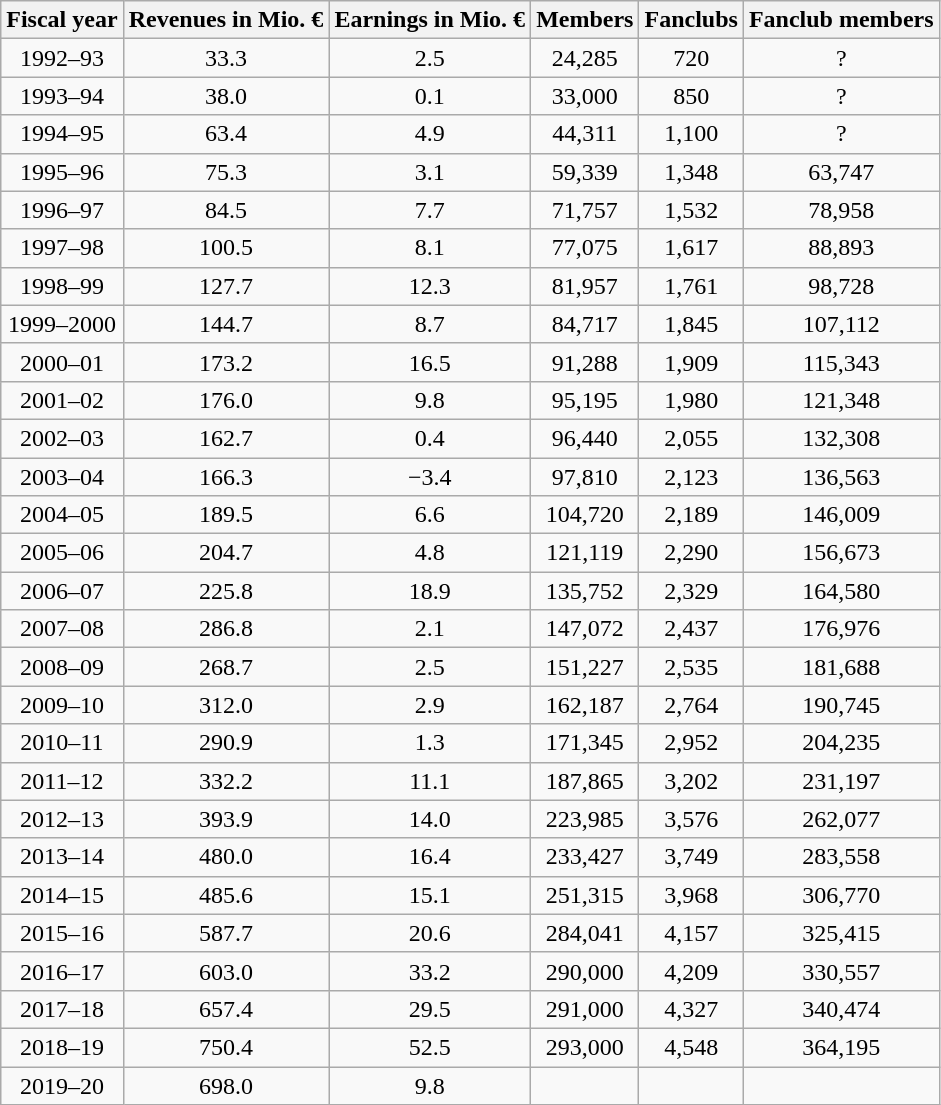<table class="wikitable sortable" style="text-align:center">
<tr>
<th>Fiscal year</th>
<th>Revenues in Mio. €</th>
<th>Earnings in Mio. €</th>
<th>Members</th>
<th>Fanclubs</th>
<th>Fanclub members</th>
</tr>
<tr>
<td>1992–93</td>
<td>33.3</td>
<td>2.5</td>
<td>24,285</td>
<td>720</td>
<td>?</td>
</tr>
<tr>
<td>1993–94</td>
<td>38.0</td>
<td>0.1</td>
<td>33,000</td>
<td>850</td>
<td>?</td>
</tr>
<tr>
<td>1994–95</td>
<td>63.4</td>
<td>4.9</td>
<td>44,311</td>
<td>1,100</td>
<td>?</td>
</tr>
<tr>
<td>1995–96</td>
<td>75.3</td>
<td>3.1</td>
<td>59,339</td>
<td>1,348</td>
<td>63,747</td>
</tr>
<tr>
<td>1996–97</td>
<td>84.5</td>
<td>7.7</td>
<td>71,757</td>
<td>1,532</td>
<td>78,958</td>
</tr>
<tr>
<td>1997–98</td>
<td>100.5</td>
<td>8.1</td>
<td>77,075</td>
<td>1,617</td>
<td>88,893</td>
</tr>
<tr>
<td>1998–99</td>
<td>127.7</td>
<td>12.3</td>
<td>81,957</td>
<td>1,761</td>
<td>98,728</td>
</tr>
<tr>
<td>1999–2000</td>
<td>144.7</td>
<td>8.7</td>
<td>84,717</td>
<td>1,845</td>
<td>107,112</td>
</tr>
<tr>
<td>2000–01</td>
<td>173.2</td>
<td>16.5</td>
<td>91,288</td>
<td>1,909</td>
<td>115,343</td>
</tr>
<tr>
<td>2001–02</td>
<td>176.0</td>
<td>9.8</td>
<td>95,195</td>
<td>1,980</td>
<td>121,348</td>
</tr>
<tr>
<td>2002–03</td>
<td>162.7</td>
<td>0.4</td>
<td>96,440</td>
<td>2,055</td>
<td>132,308</td>
</tr>
<tr>
<td>2003–04</td>
<td>166.3</td>
<td>−3.4</td>
<td>97,810</td>
<td>2,123</td>
<td>136,563</td>
</tr>
<tr>
<td>2004–05</td>
<td>189.5</td>
<td>6.6</td>
<td>104,720</td>
<td>2,189</td>
<td>146,009</td>
</tr>
<tr>
<td>2005–06</td>
<td>204.7</td>
<td>4.8</td>
<td>121,119</td>
<td>2,290</td>
<td>156,673</td>
</tr>
<tr>
<td>2006–07</td>
<td>225.8</td>
<td>18.9</td>
<td>135,752</td>
<td>2,329</td>
<td>164,580</td>
</tr>
<tr>
<td>2007–08</td>
<td>286.8</td>
<td>2.1</td>
<td>147,072</td>
<td>2,437</td>
<td>176,976</td>
</tr>
<tr>
<td>2008–09</td>
<td>268.7</td>
<td>2.5</td>
<td>151,227</td>
<td>2,535</td>
<td>181,688</td>
</tr>
<tr>
<td>2009–10</td>
<td>312.0</td>
<td>2.9</td>
<td>162,187</td>
<td>2,764</td>
<td>190,745</td>
</tr>
<tr>
<td>2010–11</td>
<td>290.9</td>
<td>1.3</td>
<td>171,345</td>
<td>2,952</td>
<td>204,235</td>
</tr>
<tr>
<td>2011–12</td>
<td>332.2</td>
<td>11.1</td>
<td>187,865</td>
<td>3,202</td>
<td>231,197</td>
</tr>
<tr>
<td>2012–13</td>
<td>393.9</td>
<td>14.0</td>
<td>223,985</td>
<td>3,576</td>
<td>262,077</td>
</tr>
<tr>
<td>2013–14</td>
<td>480.0</td>
<td>16.4</td>
<td>233,427</td>
<td>3,749</td>
<td>283,558</td>
</tr>
<tr>
<td>2014–15</td>
<td>485.6</td>
<td>15.1</td>
<td>251,315</td>
<td>3,968</td>
<td>306,770</td>
</tr>
<tr>
<td>2015–16</td>
<td>587.7</td>
<td>20.6</td>
<td>284,041</td>
<td>4,157</td>
<td>325,415</td>
</tr>
<tr>
<td>2016–17</td>
<td>603.0</td>
<td>33.2</td>
<td>290,000</td>
<td>4,209</td>
<td>330,557</td>
</tr>
<tr>
<td>2017–18</td>
<td>657.4</td>
<td>29.5</td>
<td>291,000</td>
<td>4,327</td>
<td>340,474</td>
</tr>
<tr>
<td>2018–19</td>
<td>750.4</td>
<td>52.5</td>
<td>293,000</td>
<td>4,548</td>
<td>364,195</td>
</tr>
<tr>
<td>2019–20</td>
<td>698.0</td>
<td>9.8</td>
<td></td>
<td></td>
<td></td>
</tr>
</table>
